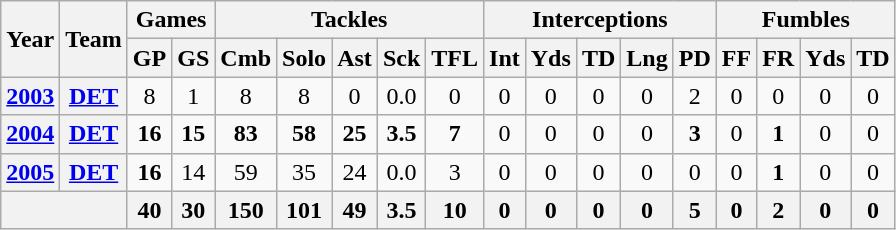<table class="wikitable" style="text-align:center">
<tr>
<th rowspan="2">Year</th>
<th rowspan="2">Team</th>
<th colspan="2">Games</th>
<th colspan="5">Tackles</th>
<th colspan="5">Interceptions</th>
<th colspan="4">Fumbles</th>
</tr>
<tr>
<th>GP</th>
<th>GS</th>
<th>Cmb</th>
<th>Solo</th>
<th>Ast</th>
<th>Sck</th>
<th>TFL</th>
<th>Int</th>
<th>Yds</th>
<th>TD</th>
<th>Lng</th>
<th>PD</th>
<th>FF</th>
<th>FR</th>
<th>Yds</th>
<th>TD</th>
</tr>
<tr>
<th><a href='#'>2003</a></th>
<th><a href='#'>DET</a></th>
<td>8</td>
<td>1</td>
<td>8</td>
<td>8</td>
<td>0</td>
<td>0.0</td>
<td>0</td>
<td>0</td>
<td>0</td>
<td>0</td>
<td>0</td>
<td>2</td>
<td>0</td>
<td>0</td>
<td>0</td>
<td>0</td>
</tr>
<tr>
<th><a href='#'>2004</a></th>
<th><a href='#'>DET</a></th>
<td><strong>16</strong></td>
<td><strong>15</strong></td>
<td><strong>83</strong></td>
<td><strong>58</strong></td>
<td><strong>25</strong></td>
<td><strong>3.5</strong></td>
<td><strong>7</strong></td>
<td>0</td>
<td>0</td>
<td>0</td>
<td>0</td>
<td><strong>3</strong></td>
<td>0</td>
<td><strong>1</strong></td>
<td>0</td>
<td>0</td>
</tr>
<tr>
<th><a href='#'>2005</a></th>
<th><a href='#'>DET</a></th>
<td><strong>16</strong></td>
<td>14</td>
<td>59</td>
<td>35</td>
<td>24</td>
<td>0.0</td>
<td>3</td>
<td>0</td>
<td>0</td>
<td>0</td>
<td>0</td>
<td>0</td>
<td>0</td>
<td><strong>1</strong></td>
<td>0</td>
<td>0</td>
</tr>
<tr>
<th colspan="2"></th>
<th>40</th>
<th>30</th>
<th>150</th>
<th>101</th>
<th>49</th>
<th>3.5</th>
<th>10</th>
<th>0</th>
<th>0</th>
<th>0</th>
<th>0</th>
<th>5</th>
<th>0</th>
<th>2</th>
<th>0</th>
<th>0</th>
</tr>
</table>
